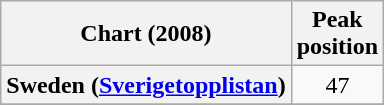<table class="wikitable sortable plainrowheaders">
<tr>
<th>Chart (2008)</th>
<th>Peak<br>position</th>
</tr>
<tr>
<th scope="row">Sweden (<a href='#'>Sverigetopplistan</a>)</th>
<td style="text-align:center;">47</td>
</tr>
<tr>
</tr>
</table>
